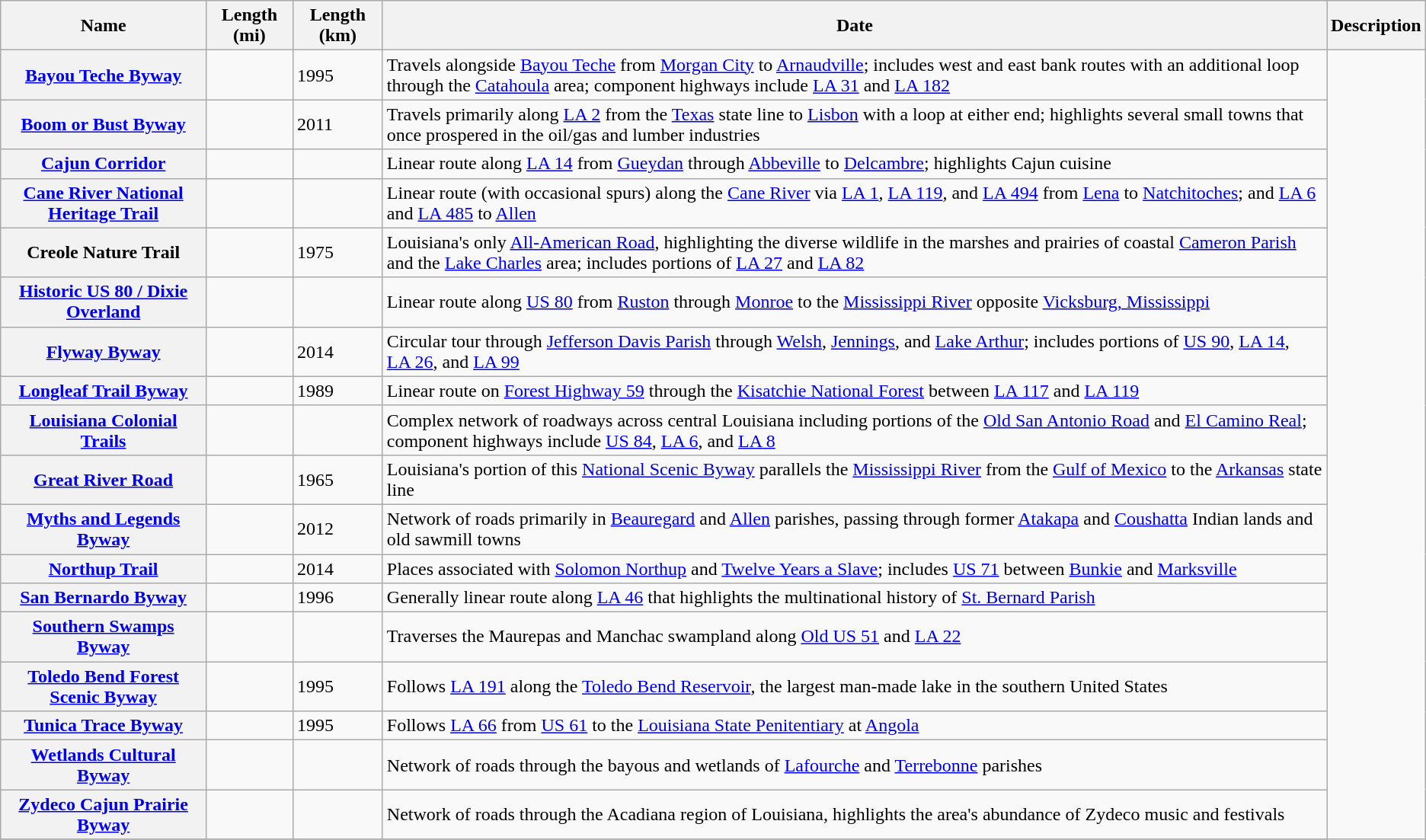<table class="wikitable sortable plainrowheaders">
<tr>
<th scope="col">Name</th>
<th scope="col">Length (mi)</th>
<th scope="col">Length (km)</th>
<th scope="col">Date</th>
<th scope="col" class="unsortable">Description</th>
</tr>
<tr>
<th scope="row"><a href='#'>Bayou Teche Byway</a></th>
<td></td>
<td>1995</td>
<td>Travels alongside <a href='#'>Bayou Teche</a> from <a href='#'>Morgan City</a> to <a href='#'>Arnaudville</a>; includes west and east bank routes with an additional loop through the <a href='#'>Catahoula</a> area; component highways include <a href='#'>LA 31</a> and <a href='#'>LA 182</a></td>
</tr>
<tr>
<th scope="row"><a href='#'>Boom or Bust Byway</a></th>
<td></td>
<td>2011</td>
<td>Travels primarily along <a href='#'>LA 2</a> from the <a href='#'>Texas</a> state line to <a href='#'>Lisbon</a> with a loop at either end; highlights several small towns that once prospered in the oil/gas and lumber industries</td>
</tr>
<tr>
<th scope="row"><a href='#'>Cajun Corridor</a></th>
<td></td>
<td></td>
<td>Linear route along <a href='#'>LA 14</a> from <a href='#'>Gueydan</a> through <a href='#'>Abbeville</a> to <a href='#'>Delcambre</a>; highlights Cajun cuisine</td>
</tr>
<tr>
<th scope="row"><a href='#'>Cane River National Heritage Trail</a></th>
<td></td>
<td></td>
<td>Linear route (with occasional spurs) along the <a href='#'>Cane River</a> via <a href='#'>LA 1</a>, <a href='#'>LA 119</a>, and <a href='#'>LA 494</a> from <a href='#'>Lena</a> to <a href='#'>Natchitoches</a>; and <a href='#'>LA 6</a> and <a href='#'>LA 485</a> to <a href='#'>Allen</a></td>
</tr>
<tr>
<th scope="row">Creole Nature Trail</th>
<td></td>
<td>1975</td>
<td>Louisiana's only <a href='#'>All-American Road</a>, highlighting the diverse wildlife in the marshes and prairies of coastal <a href='#'>Cameron Parish</a> and the <a href='#'>Lake Charles</a> area; includes portions of <a href='#'>LA 27</a> and <a href='#'>LA 82</a></td>
</tr>
<tr>
<th scope="row"><a href='#'>Historic US 80 / Dixie Overland</a></th>
<td></td>
<td></td>
<td>Linear route along <a href='#'>US 80</a> from <a href='#'>Ruston</a> through <a href='#'>Monroe</a> to the <a href='#'>Mississippi River</a> opposite <a href='#'>Vicksburg, Mississippi</a></td>
</tr>
<tr>
<th scope="row"><a href='#'>Flyway Byway</a></th>
<td></td>
<td>2014</td>
<td>Circular tour through <a href='#'>Jefferson Davis Parish</a> through <a href='#'>Welsh</a>, <a href='#'>Jennings</a>, and <a href='#'>Lake Arthur</a>; includes portions of <a href='#'>US 90</a>, <a href='#'>LA 14</a>, <a href='#'>LA 26</a>, and <a href='#'>LA 99</a></td>
</tr>
<tr>
<th scope="row"><a href='#'>Longleaf Trail Byway</a></th>
<td></td>
<td>1989</td>
<td>Linear route on <a href='#'>Forest Highway 59</a> through the <a href='#'>Kisatchie National Forest</a> between <a href='#'>LA 117</a> and <a href='#'>LA 119</a></td>
</tr>
<tr>
<th scope="row"><a href='#'>Louisiana Colonial Trails</a></th>
<td></td>
<td></td>
<td>Complex network of roadways across central Louisiana including portions of the <a href='#'>Old San Antonio Road</a> and <a href='#'>El Camino Real</a>; component highways include <a href='#'>US 84</a>, <a href='#'>LA 6</a>, and <a href='#'>LA 8</a></td>
</tr>
<tr>
<th scope="row"><a href='#'>Great River Road</a></th>
<td></td>
<td>1965</td>
<td>Louisiana's portion of this <a href='#'>National Scenic Byway</a> parallels the <a href='#'>Mississippi River</a> from the <a href='#'>Gulf of Mexico</a> to the <a href='#'>Arkansas</a> state line</td>
</tr>
<tr>
<th scope="row"><a href='#'>Myths and Legends Byway</a></th>
<td></td>
<td>2012</td>
<td>Network of roads primarily in <a href='#'>Beauregard</a> and <a href='#'>Allen</a> parishes, passing through former <a href='#'>Atakapa</a> and <a href='#'>Coushatta</a> Indian lands and old sawmill towns</td>
</tr>
<tr>
<th scope="row"><a href='#'>Northup Trail</a></th>
<td></td>
<td>2014</td>
<td>Places associated with <a href='#'>Solomon Northup</a> and <a href='#'>Twelve Years a Slave</a>; includes <a href='#'>US 71</a> between <a href='#'>Bunkie</a> and <a href='#'>Marksville</a></td>
</tr>
<tr>
<th scope="row"><a href='#'>San Bernardo Byway</a></th>
<td></td>
<td>1996</td>
<td>Generally linear route along <a href='#'>LA 46</a> that highlights the multinational history of <a href='#'>St. Bernard Parish</a></td>
</tr>
<tr>
<th scope="row"><a href='#'>Southern Swamps Byway</a></th>
<td></td>
<td></td>
<td>Traverses the Maurepas and Manchac swampland along <a href='#'>Old US 51</a> and <a href='#'>LA 22</a></td>
</tr>
<tr>
<th scope="row"><a href='#'>Toledo Bend Forest Scenic Byway</a></th>
<td></td>
<td>1995</td>
<td>Follows <a href='#'>LA 191</a> along the <a href='#'>Toledo Bend Reservoir</a>, the largest man-made lake in the southern United States</td>
</tr>
<tr>
<th scope="row"><a href='#'>Tunica Trace Byway</a></th>
<td></td>
<td>1995</td>
<td>Follows <a href='#'>LA 66</a> from <a href='#'>US 61</a> to the <a href='#'>Louisiana State Penitentiary</a> at <a href='#'>Angola</a></td>
</tr>
<tr>
<th scope="row"><a href='#'>Wetlands Cultural Byway</a></th>
<td></td>
<td></td>
<td>Network of roads through the bayous and wetlands of <a href='#'>Lafourche</a> and <a href='#'>Terrebonne</a> parishes</td>
</tr>
<tr>
<th scope="row"><a href='#'>Zydeco Cajun Prairie Byway</a></th>
<td></td>
<td></td>
<td>Network of roads through the Acadiana region of Louisiana, highlights the area's abundance of Zydeco music and festivals</td>
</tr>
<tr>
</tr>
</table>
